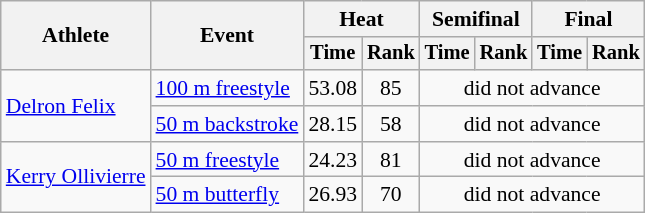<table class="wikitable" style="text-align:center; font-size:90%">
<tr>
<th rowspan="2">Athlete</th>
<th rowspan="2">Event</th>
<th colspan="2">Heat</th>
<th colspan="2">Semifinal</th>
<th colspan="2">Final</th>
</tr>
<tr style="font-size:95%">
<th>Time</th>
<th>Rank</th>
<th>Time</th>
<th>Rank</th>
<th>Time</th>
<th>Rank</th>
</tr>
<tr>
<td align=left rowspan=2><a href='#'>Delron Felix</a></td>
<td align=left><a href='#'>100 m freestyle</a></td>
<td>53.08</td>
<td>85</td>
<td colspan=4>did not advance</td>
</tr>
<tr>
<td align=left><a href='#'>50 m backstroke</a></td>
<td>28.15</td>
<td>58</td>
<td colspan=4>did not advance</td>
</tr>
<tr>
<td align=left rowspan=2><a href='#'>Kerry Ollivierre</a></td>
<td align=left><a href='#'>50 m freestyle</a></td>
<td>24.23</td>
<td>81</td>
<td colspan=4>did not advance</td>
</tr>
<tr>
<td align=left><a href='#'>50 m butterfly</a></td>
<td>26.93</td>
<td>70</td>
<td colspan=4>did not advance</td>
</tr>
</table>
